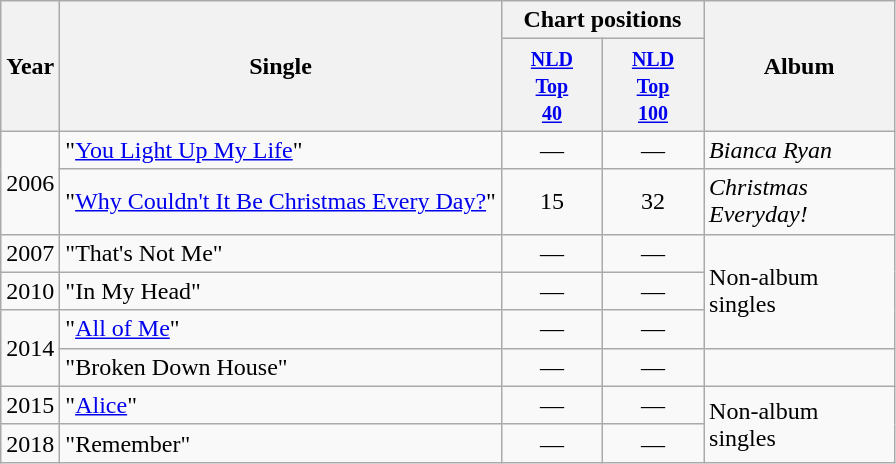<table class="wikitable">
<tr>
<th align="center" rowspan="2">Year</th>
<th align="center" rowspan="2">Single</th>
<th align="center" colspan="2">Chart positions</th>
<th width="120" rowspan="2">Album</th>
</tr>
<tr>
<th width="60"><small><a href='#'>NLD<br> Top<br> 40</a></small><br></th>
<th width="60"><small><a href='#'>NLD<br> Top<br> 100</a></small><br></th>
</tr>
<tr>
<td align="center" rowspan="2">2006</td>
<td align="left">"<a href='#'>You Light Up My Life</a>"</td>
<td align="center">—</td>
<td align="center">—</td>
<td align="left"><em>Bianca Ryan</em></td>
</tr>
<tr>
<td align="left">"<a href='#'>Why Couldn't It Be Christmas Every Day?</a>"</td>
<td align="center">15</td>
<td align="center">32</td>
<td align="left"><em>Christmas Everyday!</em></td>
</tr>
<tr>
<td align="center">2007</td>
<td align="left">"That's Not Me"</td>
<td align="center">—</td>
<td align="center">—</td>
<td align="left" rowspan="3">Non-album singles</td>
</tr>
<tr>
<td align="center">2010</td>
<td align="left">"In My Head"</td>
<td align="center">—</td>
<td align="center">—</td>
</tr>
<tr>
<td align="center" rowspan="2">2014</td>
<td align="left">"<a href='#'>All of Me</a>"</td>
<td align="center">—</td>
<td align="center">—</td>
</tr>
<tr>
<td align="left">"Broken Down House"</td>
<td align="center">—</td>
<td align="center">—</td>
<td align="left"></td>
</tr>
<tr>
<td align="center">2015</td>
<td align="left">"<a href='#'>Alice</a>"</td>
<td align="center">—</td>
<td align="center">—</td>
<td align="left" rowspan="2">Non-album singles</td>
</tr>
<tr>
<td align="center">2018</td>
<td align="left">"Remember"</td>
<td align="center">—</td>
<td align="center">—</td>
</tr>
</table>
